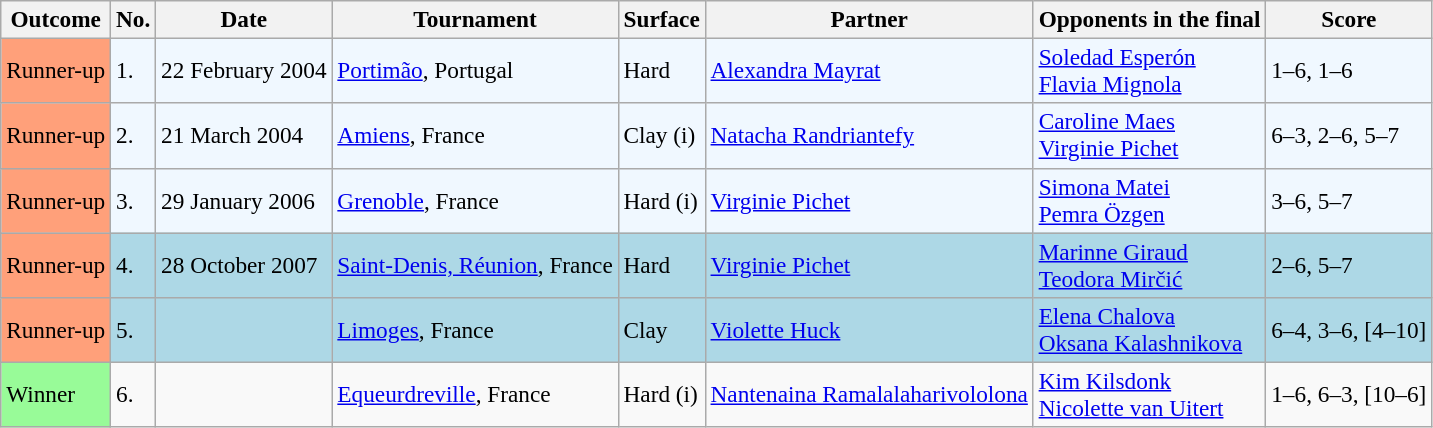<table class="sortable wikitable" style="font-size:97%;">
<tr>
<th>Outcome</th>
<th>No.</th>
<th>Date</th>
<th>Tournament</th>
<th>Surface</th>
<th>Partner</th>
<th>Opponents in the final</th>
<th>Score</th>
</tr>
<tr bgcolor="#f0f8ff">
<td bgcolor="FFA07A">Runner-up</td>
<td>1.</td>
<td>22 February 2004</td>
<td><a href='#'>Portimão</a>, Portugal</td>
<td>Hard</td>
<td> <a href='#'>Alexandra Mayrat</a></td>
<td> <a href='#'>Soledad Esperón</a><br>  <a href='#'>Flavia Mignola</a></td>
<td>1–6, 1–6</td>
</tr>
<tr bgcolor="#f0f8ff">
<td bgcolor="FFA07A">Runner-up</td>
<td>2.</td>
<td>21 March 2004</td>
<td><a href='#'>Amiens</a>, France</td>
<td>Clay (i)</td>
<td> <a href='#'>Natacha Randriantefy</a></td>
<td> <a href='#'>Caroline Maes</a><br>  <a href='#'>Virginie Pichet</a></td>
<td>6–3, 2–6, 5–7</td>
</tr>
<tr bgcolor="#f0f8ff">
<td bgcolor="FFA07A">Runner-up</td>
<td>3.</td>
<td>29 January 2006</td>
<td><a href='#'>Grenoble</a>, France</td>
<td>Hard (i)</td>
<td> <a href='#'>Virginie Pichet</a></td>
<td> <a href='#'>Simona Matei</a><br>  <a href='#'>Pemra Özgen</a></td>
<td>3–6, 5–7</td>
</tr>
<tr bgcolor=lightblue>
<td bgcolor="FFA07A">Runner-up</td>
<td>4.</td>
<td>28 October 2007</td>
<td><a href='#'>Saint-Denis, Réunion</a>, France</td>
<td>Hard</td>
<td> <a href='#'>Virginie Pichet</a></td>
<td> <a href='#'>Marinne Giraud</a><br>  <a href='#'>Teodora Mirčić</a></td>
<td>2–6, 5–7</td>
</tr>
<tr style="background:lightblue;">
<td bgcolor="FFA07A">Runner-up</td>
<td>5.</td>
<td></td>
<td><a href='#'>Limoges</a>, France</td>
<td>Clay</td>
<td> <a href='#'>Violette Huck</a></td>
<td> <a href='#'>Elena Chalova</a><br> <a href='#'>Oksana Kalashnikova</a></td>
<td>6–4, 3–6, [4–10]</td>
</tr>
<tr>
<td style="background:#98fb98;">Winner</td>
<td>6.</td>
<td></td>
<td><a href='#'>Equeurdreville</a>, France</td>
<td>Hard (i)</td>
<td> <a href='#'>Nantenaina Ramalalaharivololona</a></td>
<td> <a href='#'>Kim Kilsdonk</a><br> <a href='#'>Nicolette van Uitert</a></td>
<td>1–6, 6–3, [10–6]</td>
</tr>
</table>
